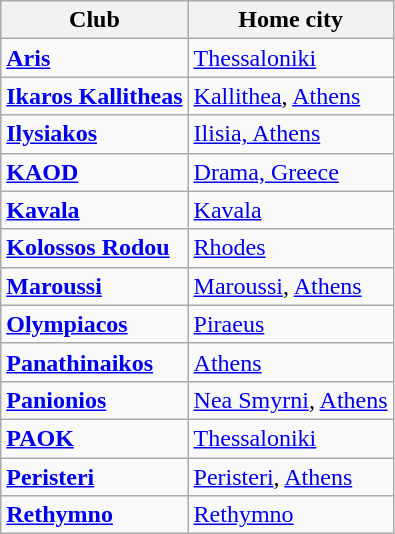<table class="wikitable">
<tr>
<th>Club</th>
<th>Home city</th>
</tr>
<tr>
<td align="left"><strong><a href='#'>Aris</a></strong></td>
<td><a href='#'>Thessaloniki</a></td>
</tr>
<tr>
<td align="left"><strong><a href='#'>Ikaros Kallitheas</a></strong></td>
<td><a href='#'>Kallithea</a>, <a href='#'>Athens</a></td>
</tr>
<tr>
<td align="left"><strong><a href='#'>Ilysiakos</a></strong></td>
<td><a href='#'>Ilisia, Athens</a></td>
</tr>
<tr>
<td align="left"><strong><a href='#'>KAOD</a></strong></td>
<td><a href='#'>Drama, Greece</a></td>
</tr>
<tr>
<td align="left"><strong><a href='#'>Kavala</a></strong></td>
<td><a href='#'>Kavala</a></td>
</tr>
<tr>
<td align="left"><strong><a href='#'>Kolossos Rodou</a></strong></td>
<td><a href='#'>Rhodes</a></td>
</tr>
<tr>
<td align="left"><strong><a href='#'>Maroussi</a></strong></td>
<td><a href='#'>Maroussi</a>, <a href='#'>Athens</a></td>
</tr>
<tr>
<td align="left"><strong><a href='#'>Olympiacos</a></strong></td>
<td><a href='#'>Piraeus</a></td>
</tr>
<tr>
<td align="left"><strong><a href='#'>Panathinaikos</a></strong></td>
<td><a href='#'>Athens</a></td>
</tr>
<tr>
<td align="left"><strong><a href='#'>Panionios</a></strong></td>
<td><a href='#'>Nea Smyrni</a>, <a href='#'>Athens</a></td>
</tr>
<tr>
<td align="left"><strong><a href='#'>PAOK</a></strong></td>
<td><a href='#'>Thessaloniki</a></td>
</tr>
<tr>
<td align="left"><strong><a href='#'>Peristeri</a></strong></td>
<td><a href='#'>Peristeri</a>, <a href='#'>Athens</a></td>
</tr>
<tr>
<td align="left"><strong><a href='#'>Rethymno</a></strong></td>
<td><a href='#'>Rethymno</a></td>
</tr>
</table>
